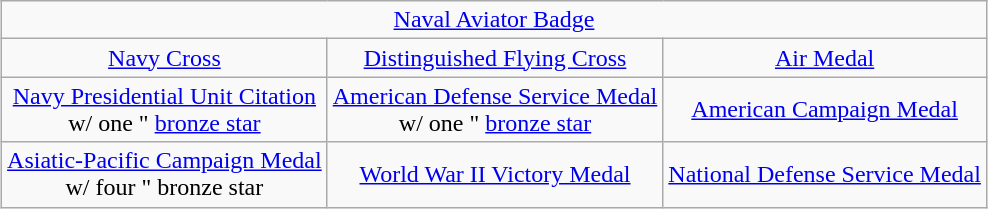<table class="wikitable" style="margin:1em auto; text-align:center;">
<tr>
<td colspan="3"><a href='#'>Naval Aviator Badge</a></td>
</tr>
<tr>
<td><a href='#'>Navy Cross</a></td>
<td><a href='#'>Distinguished Flying Cross</a></td>
<td><a href='#'>Air Medal</a></td>
</tr>
<tr ->
<td><a href='#'>Navy Presidential Unit Citation</a><br>w/ one " <a href='#'>bronze star</a></td>
<td><a href='#'>American Defense Service Medal</a><br>w/ one " <a href='#'>bronze star</a></td>
<td><a href='#'>American Campaign Medal</a></td>
</tr>
<tr>
<td><a href='#'>Asiatic-Pacific Campaign Medal</a><br>w/ four " bronze star</td>
<td><a href='#'>World War II Victory Medal</a></td>
<td><a href='#'>National Defense Service Medal</a></td>
</tr>
</table>
